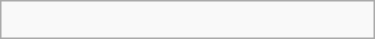<table class="wikitable floatright" | width="250">
<tr style="text-align:left;">
<td {{smalldiv><br></td>
</tr>
</table>
